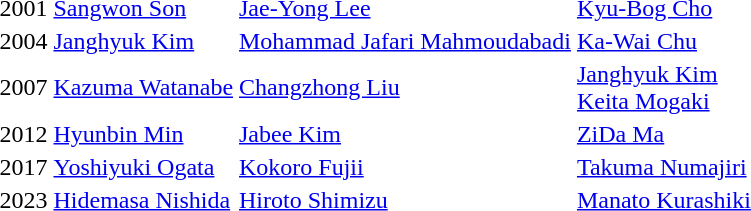<table>
<tr>
<td align="center">2001</td>
<td> <a href='#'>Sangwon Son</a></td>
<td> <a href='#'>Jae-Yong Lee</a></td>
<td> <a href='#'>Kyu-Bog Cho</a></td>
</tr>
<tr>
<td align="center">2004</td>
<td> <a href='#'>Janghyuk Kim</a></td>
<td> <a href='#'>Mohammad Jafari Mahmoudabadi</a></td>
<td> <a href='#'>Ka-Wai Chu</a></td>
</tr>
<tr>
<td align="center">2007</td>
<td> <a href='#'>Kazuma Watanabe</a></td>
<td> <a href='#'>Changzhong Liu</a></td>
<td> <a href='#'>Janghyuk Kim</a> <br>  <a href='#'>Keita Mogaki</a></td>
</tr>
<tr>
<td align="center">2012</td>
<td> <a href='#'>Hyunbin Min</a></td>
<td> <a href='#'>Jabee Kim</a></td>
<td> <a href='#'>ZiDa Ma</a></td>
</tr>
<tr>
<td align="center">2017</td>
<td> <a href='#'>Yoshiyuki Ogata</a></td>
<td> <a href='#'>Kokoro Fujii</a></td>
<td> <a href='#'>Takuma Numajiri</a></td>
</tr>
<tr>
<td align="center">2023</td>
<td> <a href='#'>Hidemasa Nishida</a></td>
<td> <a href='#'>Hiroto Shimizu</a></td>
<td> <a href='#'>Manato Kurashiki</a></td>
</tr>
</table>
